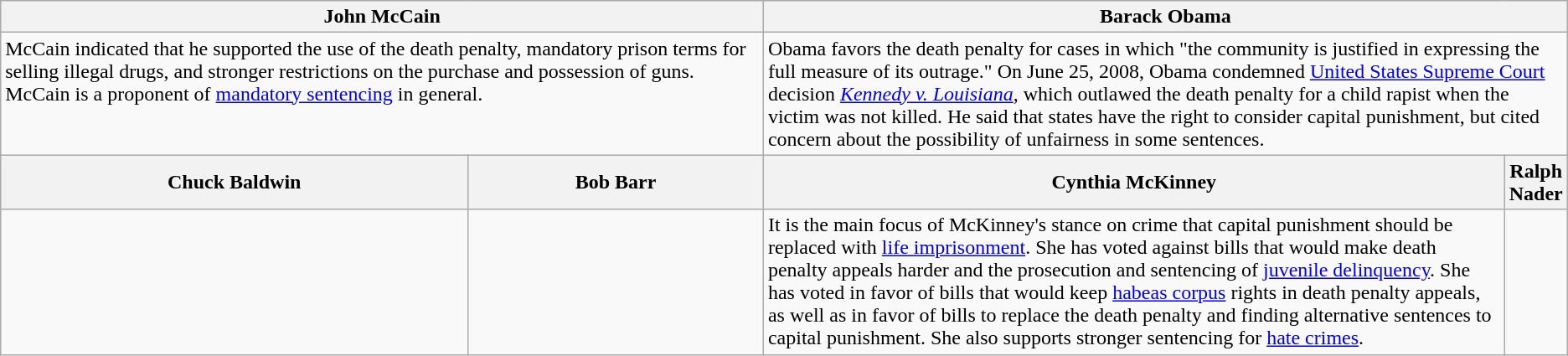<table class="wikitable">
<tr>
<th colspan="2">John McCain</th>
<th colspan="2">Barack Obama</th>
</tr>
<tr valign="top">
<td colspan="2" width="50%">McCain indicated that he supported the use of the death penalty, mandatory prison terms for selling illegal drugs, and stronger restrictions on the purchase and possession of guns.  McCain is a proponent of <a href='#'>mandatory sentencing</a> in general.</td>
<td colspan="2" width="50%">Obama favors the death penalty for cases in which "the community is justified in expressing the full measure of its outrage." On June 25, 2008, Obama condemned <a href='#'>United States Supreme Court</a> decision <em><a href='#'>Kennedy v. Louisiana</a></em>, which outlawed the death penalty for a child rapist when the victim was not killed. He said that states have the right to consider capital punishment, but cited concern about the possibility of unfairness in some sentences.</td>
</tr>
<tr>
<th>Chuck Baldwin</th>
<th>Bob Barr</th>
<th>Cynthia McKinney</th>
<th>Ralph Nader</th>
</tr>
<tr valign="top">
<td> </td>
<td></td>
<td>It is the main focus of McKinney's stance on crime that capital punishment should be replaced with <a href='#'>life imprisonment</a>. She has voted against bills that would make death penalty appeals harder and the prosecution and sentencing of <a href='#'>juvenile delinquency</a>. She has voted in favor of bills that would keep <a href='#'>habeas corpus</a> rights in death penalty appeals, as well as in favor of bills to replace the death penalty and finding alternative sentences to capital punishment. She also supports stronger sentencing for <a href='#'>hate crimes</a>.</td>
<td></td>
</tr>
</table>
